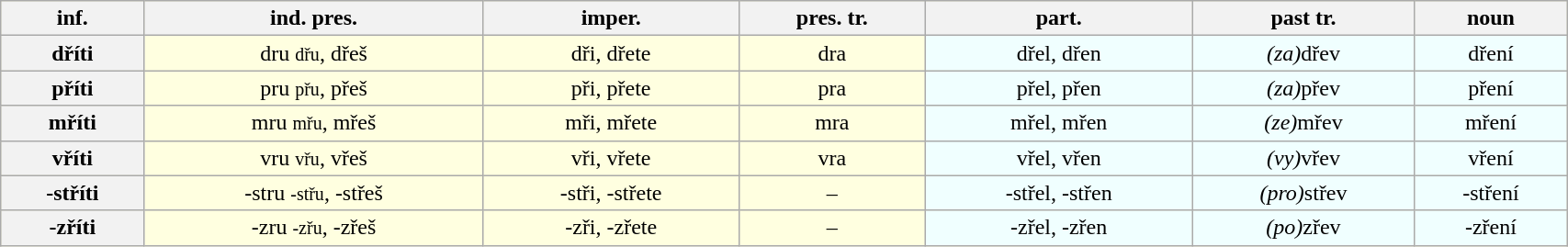<table class="wikitable" border="1" width=90% style="text-align:center; background:lightyellow">
<tr>
<th>inf.</th>
<th>ind. pres.</th>
<th>imper.</th>
<th>pres. tr.</th>
<th>part.</th>
<th>past tr.</th>
<th>noun</th>
</tr>
<tr>
<th>dříti</th>
<td>dru <small>dřu</small>, dřeš</td>
<td>dři, dřete</td>
<td>dra</td>
<td style="background:azure">dřel, dřen</td>
<td style="background:azure"><em>(za)</em>dřev</td>
<td style="background:azure">dření</td>
</tr>
<tr>
<th>příti</th>
<td>pru <small>přu</small>, přeš</td>
<td>při, přete</td>
<td>pra</td>
<td style="background:azure">přel, přen</td>
<td style="background:azure"><em>(za)</em>přev</td>
<td style="background:azure">pření</td>
</tr>
<tr>
<th>mříti</th>
<td>mru <small>mřu</small>, mřeš</td>
<td>mři, mřete</td>
<td>mra</td>
<td style="background:azure">mřel, mřen</td>
<td style="background:azure"><em>(ze)</em>mřev</td>
<td style="background:azure">mření</td>
</tr>
<tr>
<th>vříti</th>
<td>vru <small>vřu</small>, vřeš</td>
<td>vři, vřete</td>
<td>vra</td>
<td style="background:azure">vřel, vřen</td>
<td style="background:azure"><em>(vy)</em>vřev</td>
<td style="background:azure">vření</td>
</tr>
<tr>
<th>-stříti</th>
<td>-stru <small>-střu</small>, -střeš</td>
<td>-stři, -střete</td>
<td>–</td>
<td style="background:azure">-střel, -střen</td>
<td style="background:azure"><em>(pro)</em>střev</td>
<td style="background:azure">-stření</td>
</tr>
<tr>
<th>-zříti</th>
<td>-zru <small>-zřu</small>, -zřeš</td>
<td>-zři, -zřete</td>
<td>–</td>
<td style="background:azure">-zřel, -zřen</td>
<td style="background:azure"><em>(po)</em>zřev</td>
<td style="background:azure">-zření</td>
</tr>
</table>
